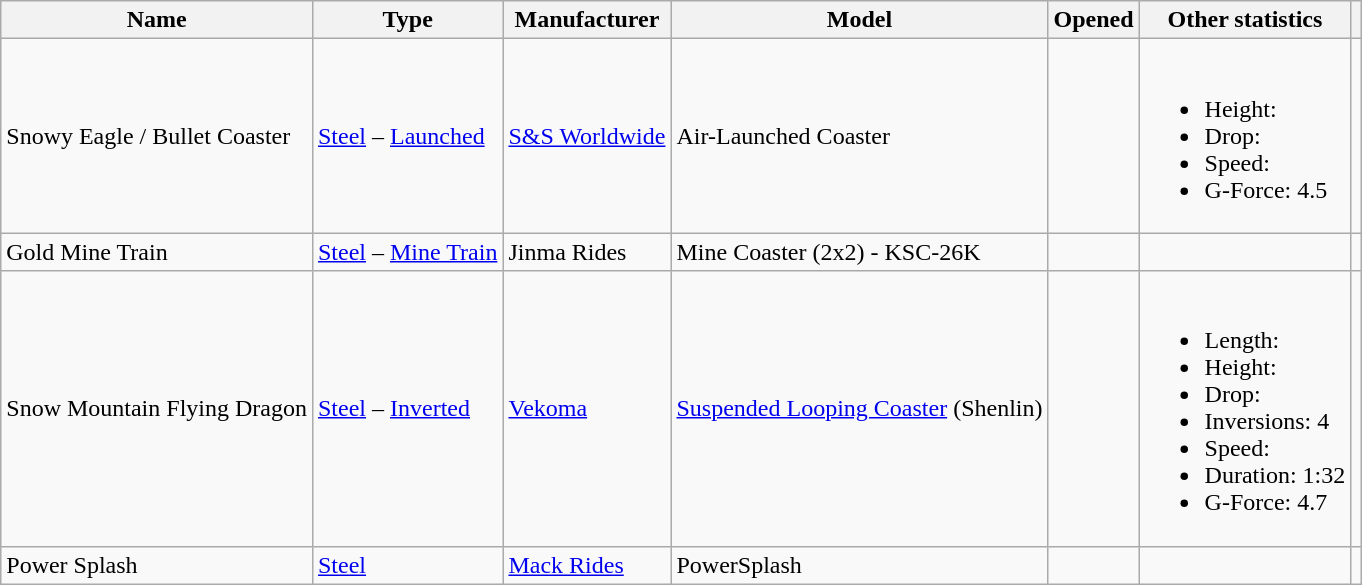<table class="wikitable sortable">
<tr>
<th>Name</th>
<th>Type</th>
<th>Manufacturer</th>
<th>Model</th>
<th>Opened</th>
<th class="unsortable">Other statistics</th>
<th class="unsortable"></th>
</tr>
<tr>
<td>Snowy Eagle / Bullet Coaster</td>
<td><a href='#'>Steel</a> – <a href='#'>Launched</a></td>
<td><a href='#'>S&S Worldwide</a></td>
<td>Air-Launched Coaster</td>
<td></td>
<td><br><ul><li>Height: </li><li>Drop: </li><li>Speed: </li><li>G-Force: 4.5</li></ul></td>
<td></td>
</tr>
<tr>
<td>Gold Mine Train</td>
<td><a href='#'>Steel</a> – <a href='#'>Mine Train</a></td>
<td>Jinma Rides</td>
<td>Mine Coaster (2x2) - KSC-26K</td>
<td></td>
<td></td>
<td></td>
</tr>
<tr>
<td>Snow Mountain Flying Dragon</td>
<td><a href='#'>Steel</a> – <a href='#'>Inverted</a></td>
<td><a href='#'>Vekoma</a></td>
<td><a href='#'>Suspended Looping Coaster</a> (Shenlin)</td>
<td></td>
<td><br><ul><li>Length: </li><li>Height: </li><li>Drop: </li><li>Inversions: 4</li><li>Speed: </li><li>Duration: 1:32</li><li>G-Force: 4.7</li></ul></td>
<td></td>
</tr>
<tr>
<td>Power Splash</td>
<td><a href='#'>Steel</a></td>
<td><a href='#'>Mack Rides</a></td>
<td>PowerSplash</td>
<td></td>
<td></td>
<td></td>
</tr>
</table>
